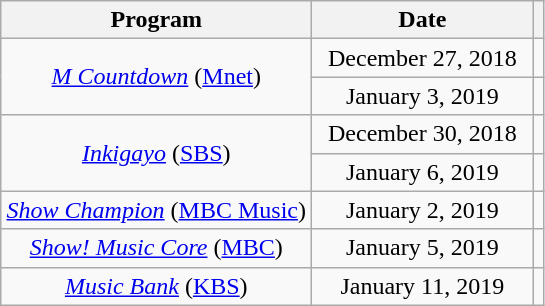<table class="wikitable" style="text-align:center">
<tr>
<th width="200">Program</th>
<th width="140">Date</th>
<th></th>
</tr>
<tr>
<td rowspan=2><em><a href='#'>M Countdown</a></em> (<a href='#'>Mnet</a>)</td>
<td>December 27, 2018</td>
<td></td>
</tr>
<tr>
<td>January 3, 2019</td>
<td></td>
</tr>
<tr>
<td rowspan=2><em><a href='#'>Inkigayo</a></em> (<a href='#'>SBS</a>)</td>
<td>December 30, 2018</td>
<td></td>
</tr>
<tr>
<td>January 6, 2019</td>
<td></td>
</tr>
<tr>
<td><em><a href='#'>Show Champion</a></em> (<a href='#'>MBC Music</a>)</td>
<td>January 2, 2019</td>
<td></td>
</tr>
<tr>
<td><em><a href='#'>Show! Music Core</a></em> (<a href='#'>MBC</a>)</td>
<td>January 5, 2019</td>
<td></td>
</tr>
<tr>
<td><em><a href='#'>Music Bank</a></em> (<a href='#'>KBS</a>)</td>
<td>January 11, 2019</td>
<td></td>
</tr>
</table>
